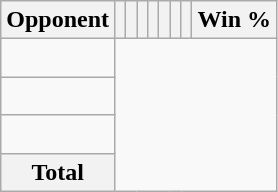<table class="wikitable sortable collapsible collapsed" style="text-align: center;">
<tr>
<th>Opponent</th>
<th></th>
<th></th>
<th></th>
<th></th>
<th></th>
<th></th>
<th></th>
<th>Win %</th>
</tr>
<tr>
<td align="left"><br></td>
</tr>
<tr>
<td align="left"><br></td>
</tr>
<tr>
<td align="left"><br></td>
</tr>
<tr class="sortbottom">
<th>Total<br></th>
</tr>
</table>
